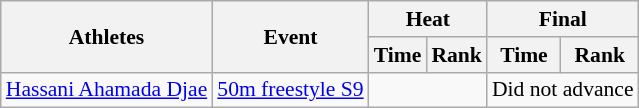<table class=wikitable style="font-size:90%">
<tr>
<th rowspan="2">Athletes</th>
<th rowspan="2">Event</th>
<th colspan="2">Heat</th>
<th colspan="2">Final</th>
</tr>
<tr>
<th>Time</th>
<th>Rank</th>
<th>Time</th>
<th>Rank</th>
</tr>
<tr align=center>
<td align=left><a href='#'>Hassani Ahamada Djae</a></td>
<td align=left><a href='#'>50m freestyle S9</a></td>
<td colspan=2></td>
<td colspan=2>Did not advance</td>
</tr>
</table>
